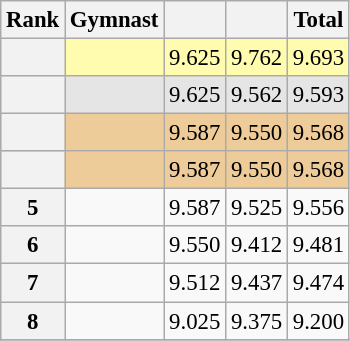<table class="wikitable sortable" style="text-align:center; font-size:95%">
<tr>
<th scope=col>Rank</th>
<th scope=col>Gymnast</th>
<th scope=col></th>
<th scope=col></th>
<th scope=col>Total</th>
</tr>
<tr bgcolor=fffcaf>
<th scope=row style="text-align:center"></th>
<td align=left></td>
<td>9.625</td>
<td>9.762</td>
<td>9.693</td>
</tr>
<tr bgcolor=e5e5e5>
<th scope=row style="text-align:center"></th>
<td align=left></td>
<td>9.625</td>
<td>9.562</td>
<td>9.593</td>
</tr>
<tr bgcolor=eecc99>
<th scope=row style="text-align:center"></th>
<td align=left></td>
<td>9.587</td>
<td>9.550</td>
<td>9.568</td>
</tr>
<tr bgcolor=eecc99>
<th scope=row style="text-align:center"></th>
<td align=left></td>
<td>9.587</td>
<td>9.550</td>
<td>9.568</td>
</tr>
<tr>
<th scope=row style="text-align:center">5</th>
<td align=left></td>
<td>9.587</td>
<td>9.525</td>
<td>9.556</td>
</tr>
<tr>
<th scope=row style="text-align:center">6</th>
<td align=left></td>
<td>9.550</td>
<td>9.412</td>
<td>9.481</td>
</tr>
<tr>
<th scope=row style="text-align:center">7</th>
<td align=left></td>
<td>9.512</td>
<td>9.437</td>
<td>9.474</td>
</tr>
<tr>
<th scope=row style="text-align:center">8</th>
<td align=left></td>
<td>9.025</td>
<td>9.375</td>
<td>9.200</td>
</tr>
<tr>
</tr>
</table>
